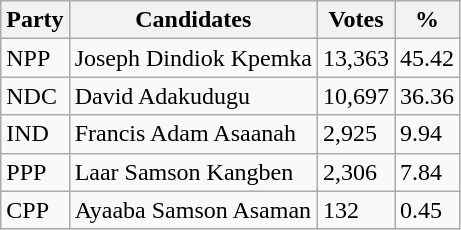<table class="wikitable">
<tr>
<th><strong>Party</strong></th>
<th><strong>Candidates</strong></th>
<th><strong>Votes</strong></th>
<th><strong>%</strong></th>
</tr>
<tr>
<td>NPP</td>
<td>Joseph Dindiok Kpemka</td>
<td>13,363</td>
<td>45.42</td>
</tr>
<tr>
<td>NDC</td>
<td>David Adakudugu</td>
<td>10,697</td>
<td>36.36</td>
</tr>
<tr>
<td>IND</td>
<td>Francis Adam Asaanah</td>
<td>2,925</td>
<td>9.94</td>
</tr>
<tr>
<td>PPP</td>
<td>Laar Samson Kangben</td>
<td>2,306</td>
<td>7.84</td>
</tr>
<tr>
<td>CPP</td>
<td>Ayaaba Samson Asaman</td>
<td>132</td>
<td>0.45</td>
</tr>
</table>
